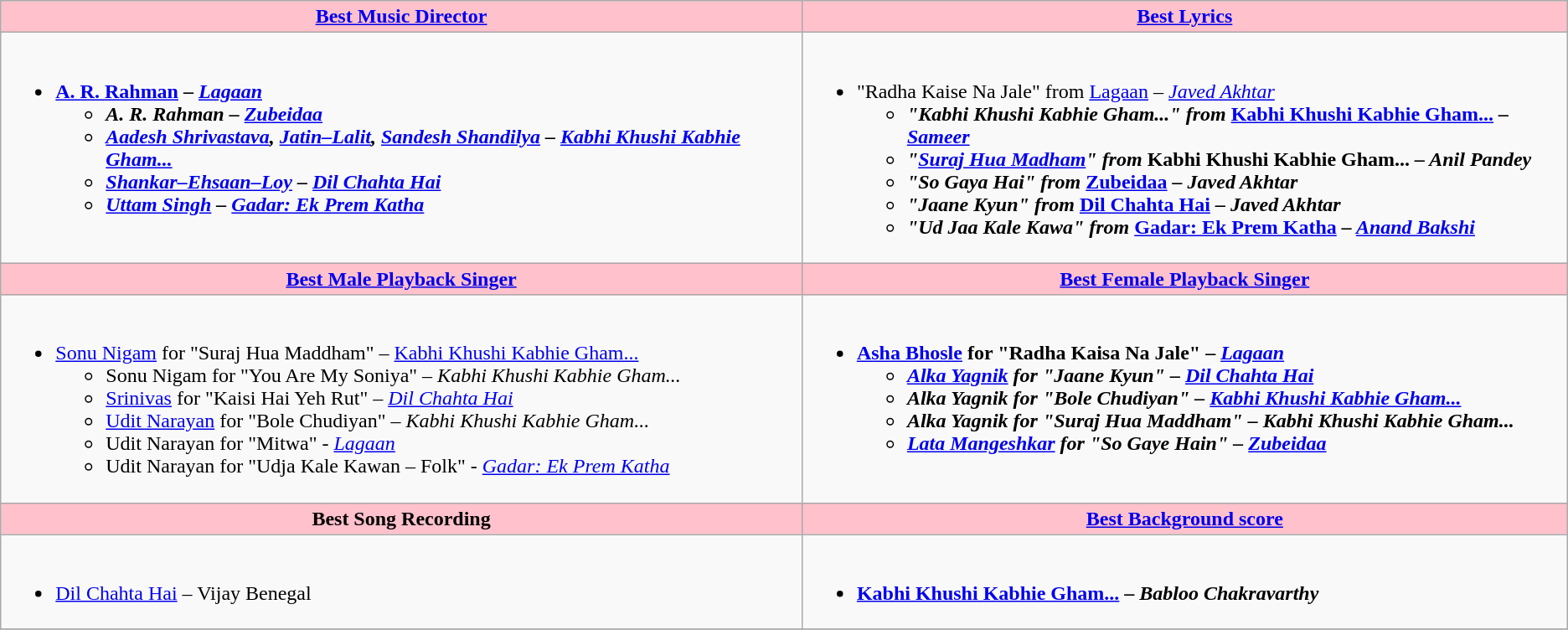<table class=wikitable style="width=150%">
<tr>
<th style="background:#FFC1CC;" ! style="width=50%"><a href='#'>Best Music Director</a></th>
<th style="background:#FFC1CC;" ! style="width=50%"><a href='#'>Best Lyrics</a></th>
</tr>
<tr>
<td valign="top"><br><ul><li><strong><a href='#'>A. R. Rahman</a> – <em><a href='#'>Lagaan</a><strong><em><ul><li>A. R. Rahman – </em><a href='#'>Zubeidaa</a><em></li><li><a href='#'>Aadesh Shrivastava</a>, <a href='#'>Jatin–Lalit</a>, <a href='#'>Sandesh Shandilya</a> – </em><a href='#'>Kabhi Khushi Kabhie Gham...</a><em></li><li><a href='#'>Shankar–Ehsaan–Loy</a> – </em><a href='#'>Dil Chahta Hai</a><em></li><li><a href='#'>Uttam Singh</a> – </em><a href='#'>Gadar: Ek Prem Katha</a><em></li></ul></li></ul></td>
<td valign="top"><br><ul><li></strong>"Radha Kaise Na Jale" from </em><a href='#'>Lagaan</a><em> – <a href='#'>Javed Akhtar</a><strong><ul><li>"Kabhi Khushi Kabhie Gham..." from </em><a href='#'>Kabhi Khushi Kabhie Gham...</a><em> – <a href='#'>Sameer</a></li><li>"<a href='#'>Suraj Hua Madham</a>" from </em>Kabhi Khushi Kabhie Gham...<em> – Anil Pandey</li><li>"So Gaya Hai" from </em><a href='#'>Zubeidaa</a><em> – Javed Akhtar</li><li>"Jaane Kyun" from </em><a href='#'>Dil Chahta Hai</a><em> – Javed Akhtar</li><li>"Ud Jaa Kale Kawa" from </em><a href='#'>Gadar: Ek Prem Katha</a><em> – <a href='#'>Anand Bakshi</a></li></ul></li></ul></td>
</tr>
<tr>
<th style="background:#FFC1CC;" ! style="width=50%"><a href='#'>Best Male Playback Singer</a></th>
<th style="background:#FFC1CC;" ! style="width=50%"><a href='#'>Best Female Playback Singer</a></th>
</tr>
<tr>
<td valign="top"><br><ul><li></strong><a href='#'>Sonu Nigam</a> for "Suraj Hua Maddham" – </em><a href='#'>Kabhi Khushi Kabhie Gham...</a></em></strong><ul><li>Sonu Nigam for "You Are My Soniya" – <em>Kabhi Khushi Kabhie Gham...</em></li><li><a href='#'>Srinivas</a> for "Kaisi Hai Yeh Rut" – <em><a href='#'>Dil Chahta Hai</a></em></li><li><a href='#'>Udit Narayan</a> for "Bole Chudiyan" – <em>Kabhi Khushi Kabhie Gham...</em></li><li>Udit Narayan for "Mitwa" - <em><a href='#'>Lagaan</a></em></li><li>Udit Narayan for "Udja Kale Kawan – Folk" - <em><a href='#'>Gadar: Ek Prem Katha</a></em></li></ul></li></ul></td>
<td valign="top"><br><ul><li><strong><a href='#'>Asha Bhosle</a> for "Radha Kaisa Na Jale" – <em><a href='#'>Lagaan</a><strong><em><ul><li><a href='#'>Alka Yagnik</a> for "Jaane Kyun" – </em><a href='#'>Dil Chahta Hai</a><em></li><li>Alka Yagnik for "Bole Chudiyan" – </em><a href='#'>Kabhi Khushi Kabhie Gham...</a><em></li><li>Alka Yagnik for "Suraj Hua Maddham" – </em>Kabhi Khushi Kabhie Gham...<em></li><li><a href='#'>Lata Mangeshkar</a> for "So Gaye Hain" – </em><a href='#'>Zubeidaa</a><em></li></ul></li></ul></td>
</tr>
<tr>
<th style="background:#FFC1CC;" ! style="width=50%">Best Song Recording</th>
<th style="background:#FFC1CC;" ! style="width=50%"><a href='#'>Best Background score</a></th>
</tr>
<tr>
<td valign="top"><br><ul><li></strong><a href='#'>Dil Chahta Hai</a> – </em>Vijay Benegal</em></strong></li></ul></td>
<td valign="top"><br><ul><li><strong><a href='#'>Kabhi Khushi Kabhie Gham...</a> – <em>Babloo Chakravarthy<strong><em></li></ul></td>
</tr>
<tr>
</tr>
</table>
